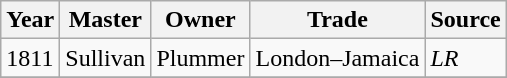<table class=" wikitable">
<tr>
<th>Year</th>
<th>Master</th>
<th>Owner</th>
<th>Trade</th>
<th>Source</th>
</tr>
<tr>
<td>1811</td>
<td>Sullivan</td>
<td>Plummer</td>
<td>London–Jamaica</td>
<td><em>LR</em></td>
</tr>
<tr>
</tr>
</table>
